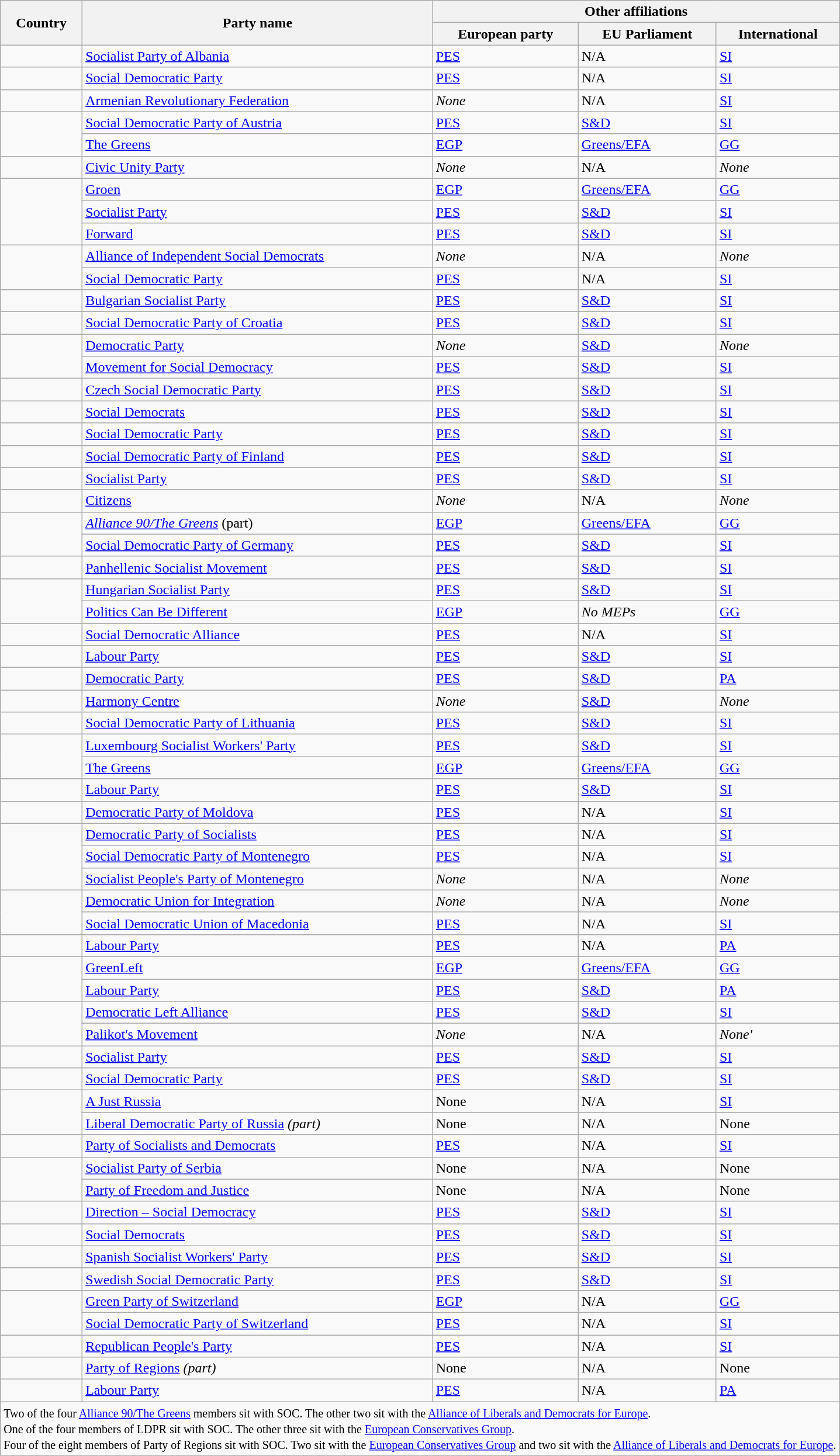<table class="wikitable sortable">
<tr>
<th rowspan=2>Country</th>
<th rowspan=2>Party name</th>
<th colspan=3>Other affiliations</th>
</tr>
<tr>
<th>European party</th>
<th>EU Parliament</th>
<th>International</th>
</tr>
<tr>
<td></td>
<td><a href='#'>Socialist Party of Albania</a></td>
<td><a href='#'>PES</a></td>
<td>N/A</td>
<td><a href='#'>SI</a></td>
</tr>
<tr>
<td></td>
<td><a href='#'>Social Democratic Party</a></td>
<td><a href='#'>PES</a></td>
<td>N/A</td>
<td><a href='#'>SI</a></td>
</tr>
<tr>
<td></td>
<td><a href='#'>Armenian Revolutionary Federation</a></td>
<td><em>None</em></td>
<td>N/A</td>
<td><a href='#'>SI</a></td>
</tr>
<tr>
<td rowspan="2"></td>
<td><a href='#'>Social Democratic Party of Austria</a></td>
<td><a href='#'>PES</a></td>
<td><a href='#'>S&D</a></td>
<td><a href='#'>SI</a></td>
</tr>
<tr>
<td><a href='#'>The Greens</a></td>
<td><a href='#'>EGP</a></td>
<td><a href='#'>Greens/EFA</a></td>
<td><a href='#'>GG</a></td>
</tr>
<tr>
<td></td>
<td><a href='#'>Civic Unity Party</a></td>
<td><em>None</em></td>
<td>N/A</td>
<td><em>None</em></td>
</tr>
<tr>
<td rowspan="3"></td>
<td><a href='#'>Groen</a></td>
<td><a href='#'>EGP</a></td>
<td><a href='#'>Greens/EFA</a></td>
<td><a href='#'>GG</a></td>
</tr>
<tr>
<td><a href='#'>Socialist Party</a></td>
<td><a href='#'>PES</a></td>
<td><a href='#'>S&D</a></td>
<td><a href='#'>SI</a></td>
</tr>
<tr>
<td><a href='#'>Forward</a></td>
<td><a href='#'>PES</a></td>
<td><a href='#'>S&D</a></td>
<td><a href='#'>SI</a></td>
</tr>
<tr>
<td rowspan="2"></td>
<td><a href='#'>Alliance of Independent Social Democrats</a></td>
<td><em>None</em></td>
<td>N/A</td>
<td><em>None</em></td>
</tr>
<tr>
<td><a href='#'>Social Democratic Party</a></td>
<td><a href='#'>PES</a></td>
<td>N/A</td>
<td><a href='#'>SI</a></td>
</tr>
<tr>
<td></td>
<td><a href='#'>Bulgarian Socialist Party</a></td>
<td><a href='#'>PES</a></td>
<td><a href='#'>S&D</a></td>
<td><a href='#'>SI</a></td>
</tr>
<tr>
<td></td>
<td><a href='#'>Social Democratic Party of Croatia</a></td>
<td><a href='#'>PES</a></td>
<td><a href='#'>S&D</a></td>
<td><a href='#'>SI</a></td>
</tr>
<tr>
<td rowspan="2"></td>
<td><a href='#'>Democratic Party</a></td>
<td><em>None</em></td>
<td><a href='#'>S&D</a></td>
<td><em>None</em></td>
</tr>
<tr>
<td><a href='#'>Movement for Social Democracy</a></td>
<td><a href='#'>PES</a></td>
<td><a href='#'>S&D</a></td>
<td><a href='#'>SI</a></td>
</tr>
<tr>
<td></td>
<td><a href='#'>Czech Social Democratic Party</a></td>
<td><a href='#'>PES</a></td>
<td><a href='#'>S&D</a></td>
<td><a href='#'>SI</a></td>
</tr>
<tr>
<td></td>
<td><a href='#'>Social Democrats</a></td>
<td><a href='#'>PES</a></td>
<td><a href='#'>S&D</a></td>
<td><a href='#'>SI</a></td>
</tr>
<tr>
<td></td>
<td><a href='#'>Social Democratic Party</a></td>
<td><a href='#'>PES</a></td>
<td><a href='#'>S&D</a></td>
<td><a href='#'>SI</a></td>
</tr>
<tr>
<td></td>
<td><a href='#'>Social Democratic Party of Finland</a></td>
<td><a href='#'>PES</a></td>
<td><a href='#'>S&D</a></td>
<td><a href='#'>SI</a></td>
</tr>
<tr>
<td></td>
<td><a href='#'>Socialist Party</a></td>
<td><a href='#'>PES</a></td>
<td><a href='#'>S&D</a></td>
<td><a href='#'>SI</a></td>
</tr>
<tr>
<td></td>
<td><a href='#'>Citizens</a></td>
<td><em>None</em></td>
<td>N/A</td>
<td><em>None</em></td>
</tr>
<tr>
<td rowspan="2"></td>
<td><em><a href='#'>Alliance 90/The Greens</a></em> (part)</td>
<td><a href='#'>EGP</a></td>
<td><a href='#'>Greens/EFA</a></td>
<td><a href='#'>GG</a></td>
</tr>
<tr>
<td><a href='#'>Social Democratic Party of Germany</a></td>
<td><a href='#'>PES</a></td>
<td><a href='#'>S&D</a></td>
<td><a href='#'>SI</a></td>
</tr>
<tr>
<td></td>
<td><a href='#'>Panhellenic Socialist Movement</a></td>
<td><a href='#'>PES</a></td>
<td><a href='#'>S&D</a></td>
<td><a href='#'>SI</a></td>
</tr>
<tr>
<td rowspan="2"></td>
<td><a href='#'>Hungarian Socialist Party</a></td>
<td><a href='#'>PES</a></td>
<td><a href='#'>S&D</a></td>
<td><a href='#'>SI</a></td>
</tr>
<tr>
<td><a href='#'>Politics Can Be Different</a></td>
<td><a href='#'>EGP</a></td>
<td><em>No MEPs</em></td>
<td><a href='#'>GG</a></td>
</tr>
<tr>
<td></td>
<td><a href='#'>Social Democratic Alliance</a></td>
<td><a href='#'>PES</a></td>
<td>N/A</td>
<td><a href='#'>SI</a></td>
</tr>
<tr>
<td></td>
<td><a href='#'>Labour Party</a></td>
<td><a href='#'>PES</a></td>
<td><a href='#'>S&D</a></td>
<td><a href='#'>SI</a></td>
</tr>
<tr>
<td></td>
<td><a href='#'>Democratic Party</a></td>
<td><a href='#'>PES</a></td>
<td><a href='#'>S&D</a></td>
<td><a href='#'>PA</a></td>
</tr>
<tr>
<td></td>
<td><a href='#'>Harmony Centre</a></td>
<td><em>None</em></td>
<td><a href='#'>S&D</a></td>
<td><em>None</em></td>
</tr>
<tr>
<td></td>
<td><a href='#'>Social Democratic Party of Lithuania</a></td>
<td><a href='#'>PES</a></td>
<td><a href='#'>S&D</a></td>
<td><a href='#'>SI</a></td>
</tr>
<tr>
<td rowspan="2"></td>
<td><a href='#'>Luxembourg Socialist Workers' Party</a></td>
<td><a href='#'>PES</a></td>
<td><a href='#'>S&D</a></td>
<td><a href='#'>SI</a></td>
</tr>
<tr>
<td><a href='#'>The Greens</a></td>
<td><a href='#'>EGP</a></td>
<td><a href='#'>Greens/EFA</a></td>
<td><a href='#'>GG</a></td>
</tr>
<tr>
<td></td>
<td><a href='#'>Labour Party</a></td>
<td><a href='#'>PES</a></td>
<td><a href='#'>S&D</a></td>
<td><a href='#'>SI</a></td>
</tr>
<tr>
<td></td>
<td><a href='#'>Democratic Party of Moldova</a></td>
<td><a href='#'>PES</a></td>
<td>N/A</td>
<td><a href='#'>SI</a></td>
</tr>
<tr>
<td rowspan="3"></td>
<td><a href='#'>Democratic Party of Socialists</a></td>
<td><a href='#'>PES</a></td>
<td>N/A</td>
<td><a href='#'>SI</a></td>
</tr>
<tr>
<td><a href='#'>Social Democratic Party of Montenegro</a></td>
<td><a href='#'>PES</a></td>
<td>N/A</td>
<td><a href='#'>SI</a></td>
</tr>
<tr>
<td><a href='#'>Socialist People's Party of Montenegro</a></td>
<td><em>None</em></td>
<td>N/A</td>
<td><em>None</em></td>
</tr>
<tr>
<td rowspan="2"></td>
<td><a href='#'>Democratic Union for Integration</a></td>
<td><em>None</em></td>
<td>N/A</td>
<td><em>None</em></td>
</tr>
<tr>
<td><a href='#'>Social Democratic Union of Macedonia</a></td>
<td><a href='#'>PES</a></td>
<td>N/A</td>
<td><a href='#'>SI</a></td>
</tr>
<tr>
<td></td>
<td><a href='#'>Labour Party</a></td>
<td><a href='#'>PES</a></td>
<td>N/A</td>
<td><a href='#'>PA</a></td>
</tr>
<tr>
<td rowspan="2"></td>
<td><a href='#'>GreenLeft</a></td>
<td><a href='#'>EGP</a></td>
<td><a href='#'>Greens/EFA</a></td>
<td><a href='#'>GG</a></td>
</tr>
<tr>
<td><a href='#'>Labour Party</a></td>
<td><a href='#'>PES</a></td>
<td><a href='#'>S&D</a></td>
<td><a href='#'>PA</a></td>
</tr>
<tr>
<td rowspan="2"></td>
<td><a href='#'>Democratic Left Alliance</a></td>
<td><a href='#'>PES</a></td>
<td><a href='#'>S&D</a></td>
<td><a href='#'>SI</a></td>
</tr>
<tr>
<td><a href='#'>Palikot's Movement</a></td>
<td><em>None</em></td>
<td>N/A</td>
<td><em>None'</td>
</tr>
<tr>
<td></td>
<td><a href='#'>Socialist Party</a></td>
<td><a href='#'>PES</a></td>
<td><a href='#'>S&D</a></td>
<td><a href='#'>SI</a></td>
</tr>
<tr>
<td></td>
<td><a href='#'>Social Democratic Party</a></td>
<td><a href='#'>PES</a></td>
<td><a href='#'>S&D</a></td>
<td><a href='#'>SI</a></td>
</tr>
<tr>
<td rowspan="2"></td>
<td><a href='#'>A Just Russia</a></td>
<td></em>None<em></td>
<td>N/A</td>
<td><a href='#'>SI</a></td>
</tr>
<tr>
<td></em><a href='#'>Liberal Democratic Party of Russia</a><em> (part)</td>
<td></em>None<em></td>
<td>N/A</td>
<td></em>None<em></td>
</tr>
<tr>
<td></td>
<td><a href='#'>Party of Socialists and Democrats</a></td>
<td><a href='#'>PES</a></td>
<td>N/A</td>
<td><a href='#'>SI</a></td>
</tr>
<tr>
<td rowspan="2"></td>
<td><a href='#'>Socialist Party of Serbia</a></td>
<td></em>None<em></td>
<td>N/A</td>
<td></em>None<em></td>
</tr>
<tr>
<td><a href='#'>Party of Freedom and Justice</a></td>
<td></em>None<em></td>
<td>N/A</td>
<td></em>None<em></td>
</tr>
<tr>
<td></td>
<td><a href='#'>Direction – Social Democracy</a></td>
<td><a href='#'>PES</a></td>
<td><a href='#'>S&D</a></td>
<td><a href='#'>SI</a></td>
</tr>
<tr>
<td></td>
<td><a href='#'>Social Democrats</a></td>
<td><a href='#'>PES</a></td>
<td><a href='#'>S&D</a></td>
<td><a href='#'>SI</a></td>
</tr>
<tr>
<td></td>
<td><a href='#'>Spanish Socialist Workers' Party</a></td>
<td><a href='#'>PES</a></td>
<td><a href='#'>S&D</a></td>
<td><a href='#'>SI</a></td>
</tr>
<tr>
<td></td>
<td><a href='#'>Swedish Social Democratic Party</a></td>
<td><a href='#'>PES</a></td>
<td><a href='#'>S&D</a></td>
<td><a href='#'>SI</a></td>
</tr>
<tr>
<td rowspan="2"></td>
<td><a href='#'>Green Party of Switzerland</a></td>
<td><a href='#'>EGP</a></td>
<td>N/A</td>
<td><a href='#'>GG</a></td>
</tr>
<tr>
<td><a href='#'>Social Democratic Party of Switzerland</a></td>
<td><a href='#'>PES</a></td>
<td>N/A</td>
<td><a href='#'>SI</a></td>
</tr>
<tr>
<td></td>
<td><a href='#'>Republican People's Party</a></td>
<td><a href='#'>PES</a></td>
<td>N/A</td>
<td><a href='#'>SI</a></td>
</tr>
<tr>
<td></td>
<td></em><a href='#'>Party of Regions</a><em> (part)</td>
<td></em>None<em></td>
<td>N/A</td>
<td></em>None<em></td>
</tr>
<tr>
<td></td>
<td><a href='#'>Labour Party</a></td>
<td><a href='#'>PES</a></td>
<td>N/A</td>
<td><a href='#'>PA</a></td>
</tr>
<tr>
<td colspan=8><small> Two of the four <a href='#'>Alliance 90/The Greens</a> members sit with SOC. The other two sit with the <a href='#'>Alliance of Liberals and Democrats for Europe</a>.<br> One of the four members of LDPR sit with SOC.  The other three sit with the <a href='#'>European Conservatives Group</a>.<br> Four of the eight members of Party of Regions sit with SOC.  Two sit with the <a href='#'>European Conservatives Group</a> and two sit with the <a href='#'>Alliance of Liberals and Democrats for Europe</a>.</small></td>
</tr>
</table>
